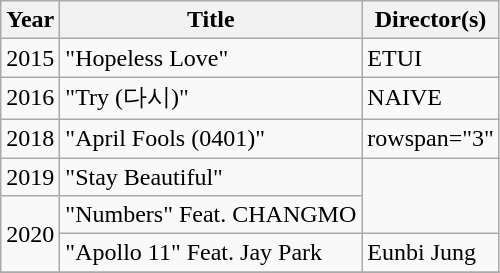<table class="wikitable">
<tr>
<th>Year</th>
<th>Title</th>
<th>Director(s)</th>
</tr>
<tr>
<td>2015</td>
<td>"Hopeless Love"</td>
<td>ETUI</td>
</tr>
<tr>
<td>2016</td>
<td>"Try (다시)"</td>
<td>NAIVE</td>
</tr>
<tr>
<td>2018</td>
<td>"April Fools (0401)"</td>
<td>rowspan="3" </td>
</tr>
<tr>
<td>2019</td>
<td>"Stay Beautiful"</td>
</tr>
<tr>
<td rowspan="2">2020</td>
<td>"Numbers" Feat. CHANGMO</td>
</tr>
<tr>
<td>"Apollo 11" Feat. Jay Park</td>
<td>Eunbi Jung</td>
</tr>
<tr>
</tr>
</table>
